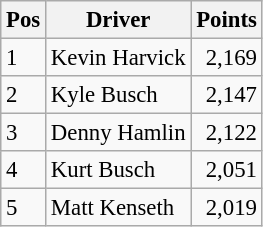<table class="wikitable" style="font-size: 95%;">
<tr>
<th>Pos</th>
<th>Driver</th>
<th>Points</th>
</tr>
<tr>
<td>1</td>
<td>Kevin Harvick</td>
<td style="text-align:right;">2,169</td>
</tr>
<tr>
<td>2</td>
<td>Kyle Busch</td>
<td style="text-align:right;">2,147</td>
</tr>
<tr>
<td>3</td>
<td>Denny Hamlin</td>
<td style="text-align:right;">2,122</td>
</tr>
<tr>
<td>4</td>
<td>Kurt Busch</td>
<td style="text-align:right;">2,051</td>
</tr>
<tr>
<td>5</td>
<td>Matt Kenseth</td>
<td style="text-align:right;">2,019</td>
</tr>
</table>
